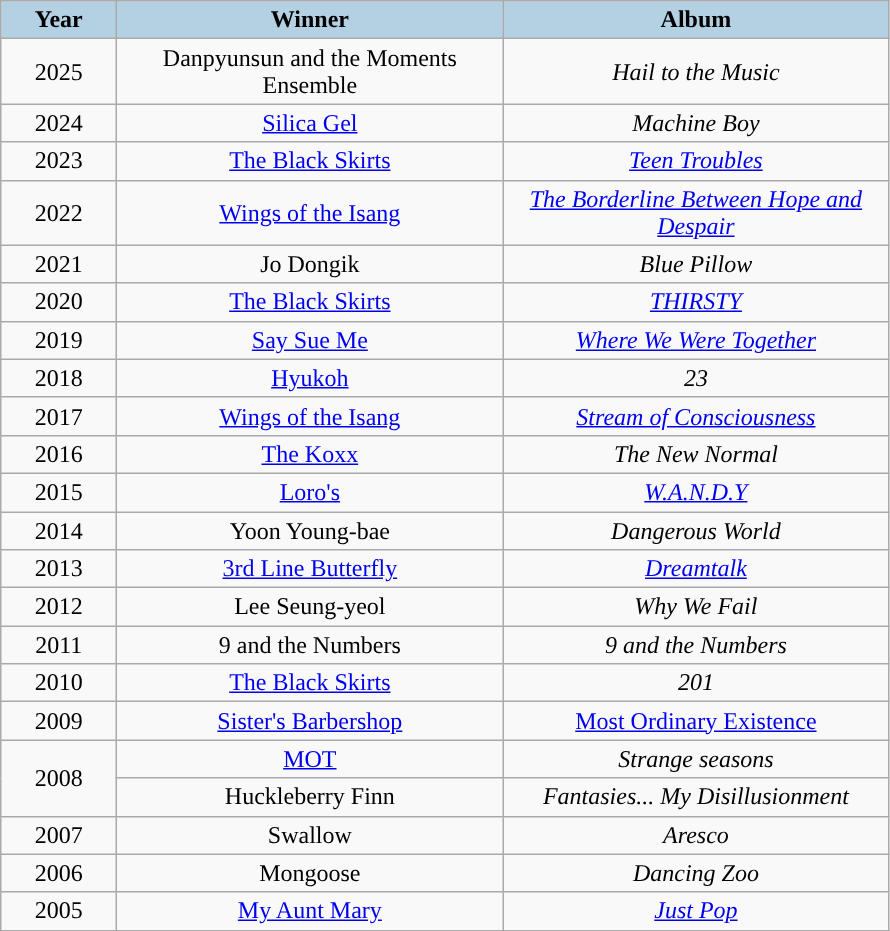<table class="wikitable" style="text-align: center">
<tr>
<th width="70" style="background:#b3d1e3;">Year</th>
<th width="250" style="background:#b3d1e3;">Winner</th>
<th width="250" style="background:#b3d1e3;">Album</th>
</tr>
<tr>
<td>2025</td>
<td>Danpyunsun and the Moments Ensemble</td>
<td><em>Hail to the Music</em></td>
</tr>
<tr>
<td>2024</td>
<td><a href='#'>Silica Gel</a></td>
<td><em>Machine Boy</em></td>
</tr>
<tr>
<td>2023</td>
<td><a href='#'>The Black Skirts</a></td>
<td><em><a href='#'>Teen Troubles</a></em></td>
</tr>
<tr>
<td>2022</td>
<td><a href='#'>Wings of the Isang</a></td>
<td><em><a href='#'>The Borderline Between Hope and Despair</a></em></td>
</tr>
<tr>
<td>2021</td>
<td>Jo Dongik</td>
<td><em>Blue Pillow</em></td>
</tr>
<tr>
<td>2020</td>
<td><a href='#'>The Black Skirts</a></td>
<td><em><a href='#'>THIRSTY</a></em></td>
</tr>
<tr>
<td>2019</td>
<td><a href='#'>Say Sue Me</a></td>
<td><em><a href='#'>Where We Were Together</a></em></td>
</tr>
<tr>
<td>2018</td>
<td><a href='#'>Hyukoh</a></td>
<td><em>23</em></td>
</tr>
<tr>
<td>2017</td>
<td><a href='#'>Wings of the Isang</a></td>
<td><em><a href='#'>Stream of Consciousness</a></em></td>
</tr>
<tr>
<td>2016</td>
<td><a href='#'>The Koxx</a></td>
<td><em>The New Normal</em></td>
</tr>
<tr>
<td>2015</td>
<td><a href='#'>Loro's</a></td>
<td><em><a href='#'>W.A.N.D.Y</a></em></td>
</tr>
<tr>
<td>2014</td>
<td>Yoon Young-bae</td>
<td><em>Dangerous World</em></td>
</tr>
<tr>
<td>2013</td>
<td><a href='#'>3rd Line Butterfly</a></td>
<td><em><a href='#'>Dreamtalk</a></em></td>
</tr>
<tr>
<td>2012</td>
<td>Lee Seung-yeol</td>
<td><em>Why We Fail</em></td>
</tr>
<tr>
<td>2011</td>
<td>9 and the Numbers</td>
<td><em>9 and the Numbers</em></td>
</tr>
<tr>
<td>2010</td>
<td><a href='#'>The Black Skirts</a></td>
<td><em>201</em></td>
</tr>
<tr>
<td>2009</td>
<td><a href='#'>Sister's Barbershop</a></td>
<td><a href='#'>Most Ordinary Existence</a></td>
</tr>
<tr>
<td rowspan="2">2008</td>
<td><a href='#'>MOT</a></td>
<td><em>Strange seasons</em></td>
</tr>
<tr>
<td>Huckleberry Finn</td>
<td><em>Fantasies... My Disillusionment</em></td>
</tr>
<tr>
<td>2007</td>
<td>Swallow</td>
<td><em>Aresco</em></td>
</tr>
<tr>
<td>2006</td>
<td>Mongoose</td>
<td><em>Dancing Zoo</em></td>
</tr>
<tr>
<td>2005</td>
<td><a href='#'>My Aunt Mary</a></td>
<td><em><a href='#'>Just Pop</a></em></td>
</tr>
</table>
